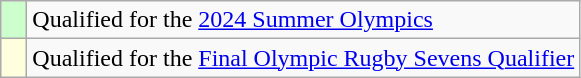<table class="wikitable" style="text-align: left;">
<tr>
<td width=10px bgcolor=#ccffcc></td>
<td>Qualified for the <a href='#'>2024 Summer Olympics</a></td>
</tr>
<tr>
<td width=10px bgcolor=#ffffdd></td>
<td>Qualified for the <a href='#'>Final Olympic Rugby Sevens Qualifier</a></td>
</tr>
</table>
